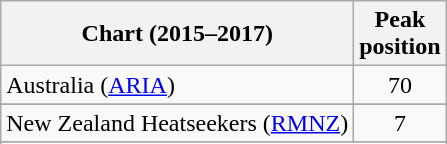<table class="wikitable sortable">
<tr>
<th>Chart (2015–2017)</th>
<th>Peak<br>position</th>
</tr>
<tr>
<td>Australia (<a href='#'>ARIA</a>)</td>
<td style="text-align:center;">70</td>
</tr>
<tr>
</tr>
<tr>
<td>New Zealand Heatseekers (<a href='#'>RMNZ</a>)</td>
<td style="text-align:center;">7</td>
</tr>
<tr>
</tr>
<tr>
</tr>
<tr>
</tr>
</table>
